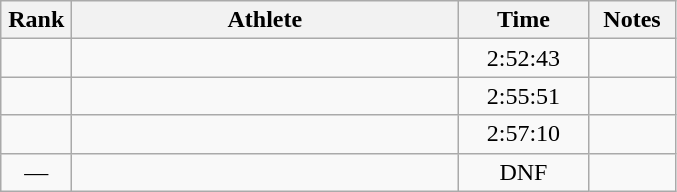<table class="wikitable sortable" style="text-align:center">
<tr>
<th width=40>Rank</th>
<th width=250>Athlete</th>
<th width=80>Time</th>
<th width=50>Notes</th>
</tr>
<tr>
<td></td>
<td align=left></td>
<td>2:52:43</td>
<td></td>
</tr>
<tr>
<td></td>
<td align=left></td>
<td>2:55:51</td>
<td></td>
</tr>
<tr>
<td></td>
<td align=left></td>
<td>2:57:10</td>
<td></td>
</tr>
<tr>
<td>—</td>
<td align=left></td>
<td>DNF</td>
<td></td>
</tr>
</table>
